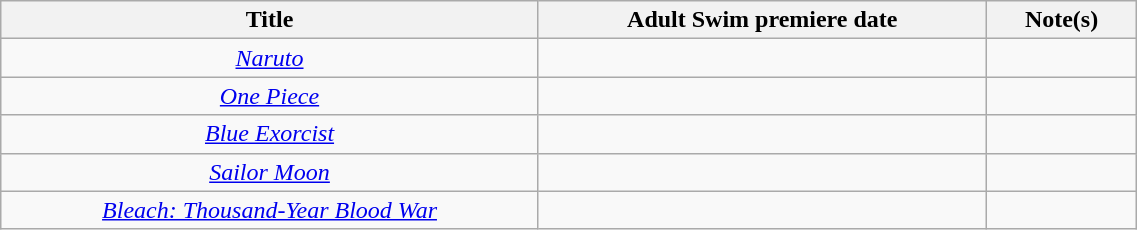<table class="wikitable plainrowheaders sortable" style="width:60%;text-align:center;">
<tr>
<th width="24%">Title</th>
<th width="20%">Adult Swim premiere date</th>
<th width="6%">Note(s)</th>
</tr>
<tr>
<td scope="row" style="text-align:center;"><em><a href='#'>Naruto</a></em></td>
<td></td>
<td></td>
</tr>
<tr>
<td scope="row" style="text-align:center;"><em><a href='#'>One Piece</a></em></td>
<td></td>
<td></td>
</tr>
<tr>
<td scope="row" style="text-align:center;"><em><a href='#'>Blue Exorcist</a></em></td>
<td></td>
<td></td>
</tr>
<tr>
<td><em><a href='#'>Sailor Moon</a></em> </td>
<td></td>
<td></td>
</tr>
<tr>
<td><em><a href='#'>Bleach: Thousand-Year Blood War</a></em></td>
<td></td>
<td></td>
</tr>
</table>
